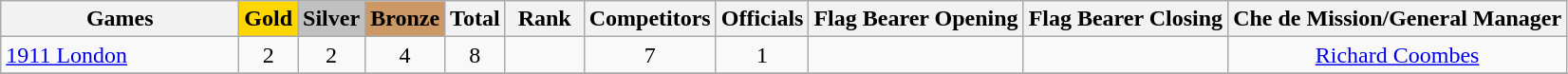<table class="wikitable sortable plainrowheaders" border="1" style="text-align:center;">
<tr>
<th scope="col" style="width:10em;">Games</th>
<th scope="col" style="background-color:gold; font-weight:bold;">Gold</th>
<th scope="col" style="background-color:silver; font-weight:bold;">Silver</th>
<th scope="col" style="background-color:#cc9966; font-weight:bold;">Bronze</th>
<th scope="col">Total</th>
<th style="width:3em; font-weight:bold;">Rank</th>
<th style="width:3em; font-weight:bold;">Competitors</th>
<th style="width:3em; font-weight:bold;">Officials</th>
<th style="width=175px; font-weight:bold;">Flag Bearer Opening</th>
<th style="width=175px; font-weight:bold;">Flag Bearer Closing</th>
<th style="width=175px; font-weight:bold;">Che de Mission/General Manager</th>
</tr>
<tr>
<td align=left> <a href='#'>1911 London</a></td>
<td>2</td>
<td>2</td>
<td>4</td>
<td>8</td>
<td></td>
<td>7</td>
<td>1</td>
<td></td>
<td></td>
<td><a href='#'>Richard Coombes</a></td>
</tr>
<tr>
</tr>
</table>
